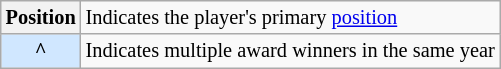<table class="wikitable plainrowheaders" style="font-size:85%">
<tr>
<th scope="row" style="text-align:center"><strong>Position</strong></th>
<td>Indicates the player's primary <a href='#'>position</a></td>
</tr>
<tr>
<th scope="row" style="text-align:center; background-color:#D0E7FF;">^</th>
<td>Indicates multiple award winners in the same year</td>
</tr>
</table>
